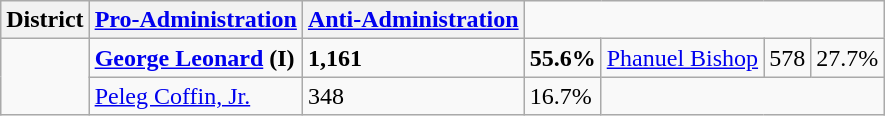<table class=wikitable>
<tr>
<th>District</th>
<th><a href='#'>Pro-Administration</a></th>
<th><a href='#'>Anti-Administration</a></th>
</tr>
<tr>
<td rowspan=2></td>
<td><strong><a href='#'>George Leonard</a> (I)</strong></td>
<td><strong>1,161</strong></td>
<td><strong>55.6%</strong></td>
<td><a href='#'>Phanuel Bishop</a></td>
<td>578</td>
<td>27.7%</td>
</tr>
<tr>
<td><a href='#'>Peleg Coffin, Jr.</a></td>
<td>348</td>
<td>16.7%</td>
</tr>
</table>
